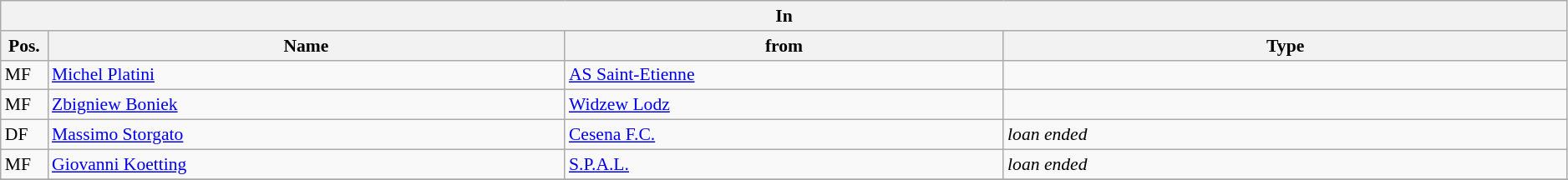<table class="wikitable" style="font-size:90%;width:99%;">
<tr>
<th colspan="4">In</th>
</tr>
<tr>
<th width=3%>Pos.</th>
<th width=33%>Name</th>
<th width=28%>from</th>
<th width=36%>Type</th>
</tr>
<tr>
<td>MF</td>
<td><a href='#'>Michel Platini</a></td>
<td><a href='#'>AS Saint-Etienne</a></td>
<td></td>
</tr>
<tr>
<td>MF</td>
<td><a href='#'>Zbigniew Boniek</a></td>
<td><a href='#'>Widzew Lodz</a></td>
<td></td>
</tr>
<tr>
<td>DF</td>
<td><a href='#'>Massimo Storgato</a></td>
<td><a href='#'>Cesena F.C.</a></td>
<td><em>loan ended</em></td>
</tr>
<tr>
<td>MF</td>
<td><a href='#'>Giovanni Koetting</a></td>
<td><a href='#'>S.P.A.L.</a></td>
<td><em>loan ended</em></td>
</tr>
<tr>
</tr>
</table>
